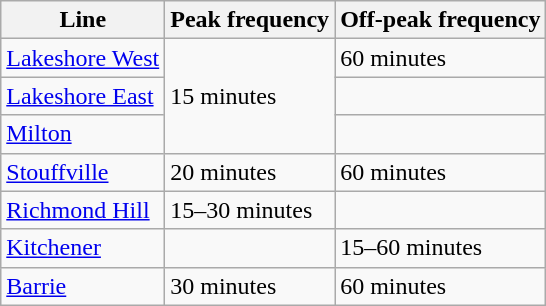<table class="wikitable">
<tr>
<th>Line</th>
<th>Peak frequency</th>
<th>Off-peak frequency</th>
</tr>
<tr>
<td><a href='#'>Lakeshore West</a></td>
<td rowspan="3">15 minutes</td>
<td>60 minutes</td>
</tr>
<tr>
<td><a href='#'>Lakeshore East</a></td>
<td></td>
</tr>
<tr>
<td><a href='#'>Milton</a></td>
<td></td>
</tr>
<tr>
<td><a href='#'>Stouffville</a></td>
<td>20 minutes</td>
<td>60 minutes</td>
</tr>
<tr>
<td><a href='#'>Richmond Hill</a></td>
<td>15–30 minutes</td>
<td></td>
</tr>
<tr>
<td><a href='#'>Kitchener</a></td>
<td></td>
<td>15–60 minutes</td>
</tr>
<tr>
<td><a href='#'>Barrie</a></td>
<td>30 minutes</td>
<td>60 minutes</td>
</tr>
</table>
